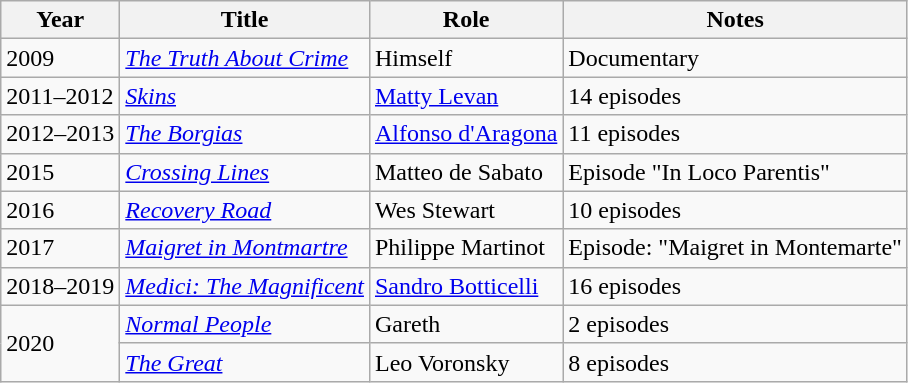<table class="wikitable sortable">
<tr>
<th>Year</th>
<th>Title</th>
<th>Role</th>
<th class="unsortable">Notes</th>
</tr>
<tr>
<td>2009</td>
<td><em><a href='#'>The Truth About Crime</a></em></td>
<td>Himself</td>
<td>Documentary</td>
</tr>
<tr>
<td>2011–2012</td>
<td><em><a href='#'>Skins</a></em></td>
<td><a href='#'>Matty Levan</a></td>
<td>14 episodes</td>
</tr>
<tr>
<td>2012–2013</td>
<td><em><a href='#'>The Borgias</a></em></td>
<td><a href='#'>Alfonso d'Aragona</a></td>
<td>11 episodes</td>
</tr>
<tr>
<td>2015</td>
<td><em><a href='#'>Crossing Lines</a></em></td>
<td>Matteo de Sabato</td>
<td>Episode "In Loco Parentis"</td>
</tr>
<tr>
<td>2016</td>
<td><em><a href='#'>Recovery Road</a></em></td>
<td>Wes Stewart</td>
<td>10 episodes</td>
</tr>
<tr>
<td>2017</td>
<td><em><a href='#'>Maigret in Montmartre</a></em></td>
<td>Philippe Martinot</td>
<td>Episode: "Maigret in Montemarte"</td>
</tr>
<tr>
<td>2018–2019</td>
<td><em><a href='#'>Medici: The Magnificent</a></em></td>
<td><a href='#'>Sandro Botticelli</a></td>
<td>16 episodes</td>
</tr>
<tr>
<td rowspan="2">2020</td>
<td><em><a href='#'>Normal People</a></em></td>
<td>Gareth</td>
<td>2 episodes</td>
</tr>
<tr>
<td><em><a href='#'>The Great</a></em></td>
<td>Leo Voronsky</td>
<td>8 episodes</td>
</tr>
</table>
